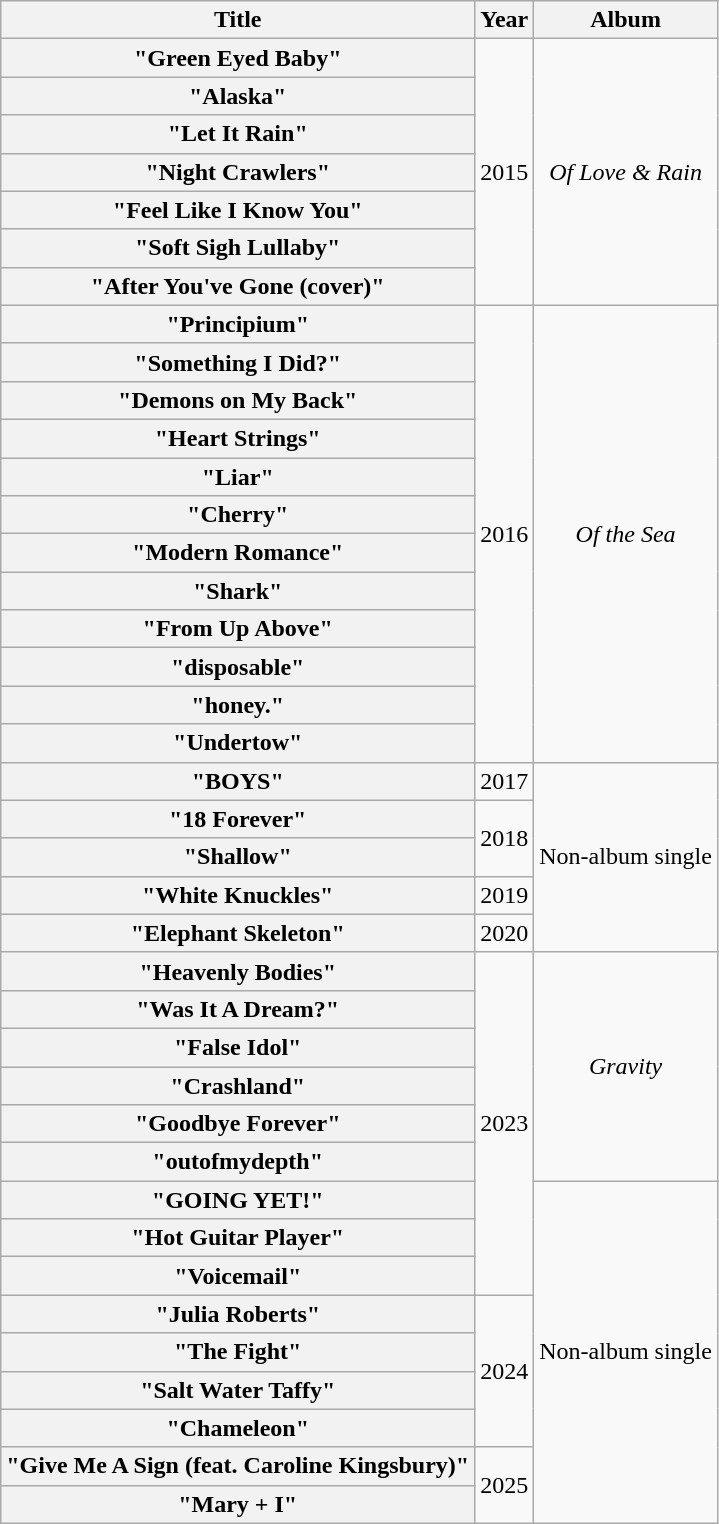<table class="wikitable plainrowheaders" style="text-align:center;">
<tr>
<th scope="col">Title</th>
<th scope="col">Year</th>
<th scope="col">Album</th>
</tr>
<tr>
<th scope="row">"Green Eyed Baby"</th>
<td rowspan="7">2015</td>
<td rowspan="7"><em>Of Love & Rain</em></td>
</tr>
<tr>
<th scope="row">"Alaska"</th>
</tr>
<tr>
<th scope="row">"Let It Rain"</th>
</tr>
<tr>
<th scope="row">"Night Crawlers"</th>
</tr>
<tr>
<th scope="row">"Feel Like I Know You"</th>
</tr>
<tr>
<th scope="row">"Soft Sigh Lullaby"</th>
</tr>
<tr>
<th scope="row">"After You've Gone (cover)"</th>
</tr>
<tr>
<th scope="row">"Principium"</th>
<td rowspan="12">2016</td>
<td rowspan="12"><em>Of the Sea</em></td>
</tr>
<tr>
<th scope="row">"Something I Did?"</th>
</tr>
<tr>
<th scope="row">"Demons on My Back"</th>
</tr>
<tr>
<th scope="row">"Heart Strings"</th>
</tr>
<tr>
<th scope="row">"Liar"</th>
</tr>
<tr>
<th scope="row">"Cherry"</th>
</tr>
<tr>
<th scope="row">"Modern Romance"</th>
</tr>
<tr>
<th scope="row">"Shark"</th>
</tr>
<tr>
<th scope="row">"From Up Above"</th>
</tr>
<tr>
<th scope="row">"disposable"</th>
</tr>
<tr>
<th scope="row">"honey."</th>
</tr>
<tr>
<th scope="row">"Undertow"</th>
</tr>
<tr>
<th scope="row">"BOYS"</th>
<td rowspan="1">2017</td>
<td rowspan="5">Non-album single</td>
</tr>
<tr>
<th scope="row">"18 Forever"</th>
<td rowspan="2">2018</td>
</tr>
<tr>
<th scope="row">"Shallow"</th>
</tr>
<tr>
<th scope="row">"White Knuckles"</th>
<td rowspan="1">2019</td>
</tr>
<tr>
<th scope="row">"Elephant Skeleton"</th>
<td rowspan="1">2020</td>
</tr>
<tr>
<th scope="row">"Heavenly Bodies"</th>
<td rowspan="9">2023</td>
<td rowspan="6"><em>Gravity</em></td>
</tr>
<tr>
<th scope="row">"Was It A Dream?"</th>
</tr>
<tr>
<th scope="row">"False Idol"</th>
</tr>
<tr>
<th scope="row">"Crashland"</th>
</tr>
<tr>
<th scope="row">"Goodbye Forever"</th>
</tr>
<tr>
<th scope="row">"outofmydepth"</th>
</tr>
<tr>
<th scope="row">"GOING YET!"</th>
<td rowspan="9">Non-album single</td>
</tr>
<tr>
<th scope="row">"Hot Guitar Player"</th>
</tr>
<tr>
<th scope="row">"Voicemail"</th>
</tr>
<tr>
<th scope="row">"Julia Roberts"</th>
<td rowspan="4">2024</td>
</tr>
<tr>
<th scope="row">"The Fight"</th>
</tr>
<tr>
<th scope="row">"Salt Water Taffy"</th>
</tr>
<tr>
<th scope="row">"Chameleon"</th>
</tr>
<tr>
<th scope="row">"Give Me A Sign (feat. Caroline Kingsbury)"</th>
<td rowspan="2">2025</td>
</tr>
<tr>
<th scope="row">"Mary + I"</th>
</tr>
</table>
